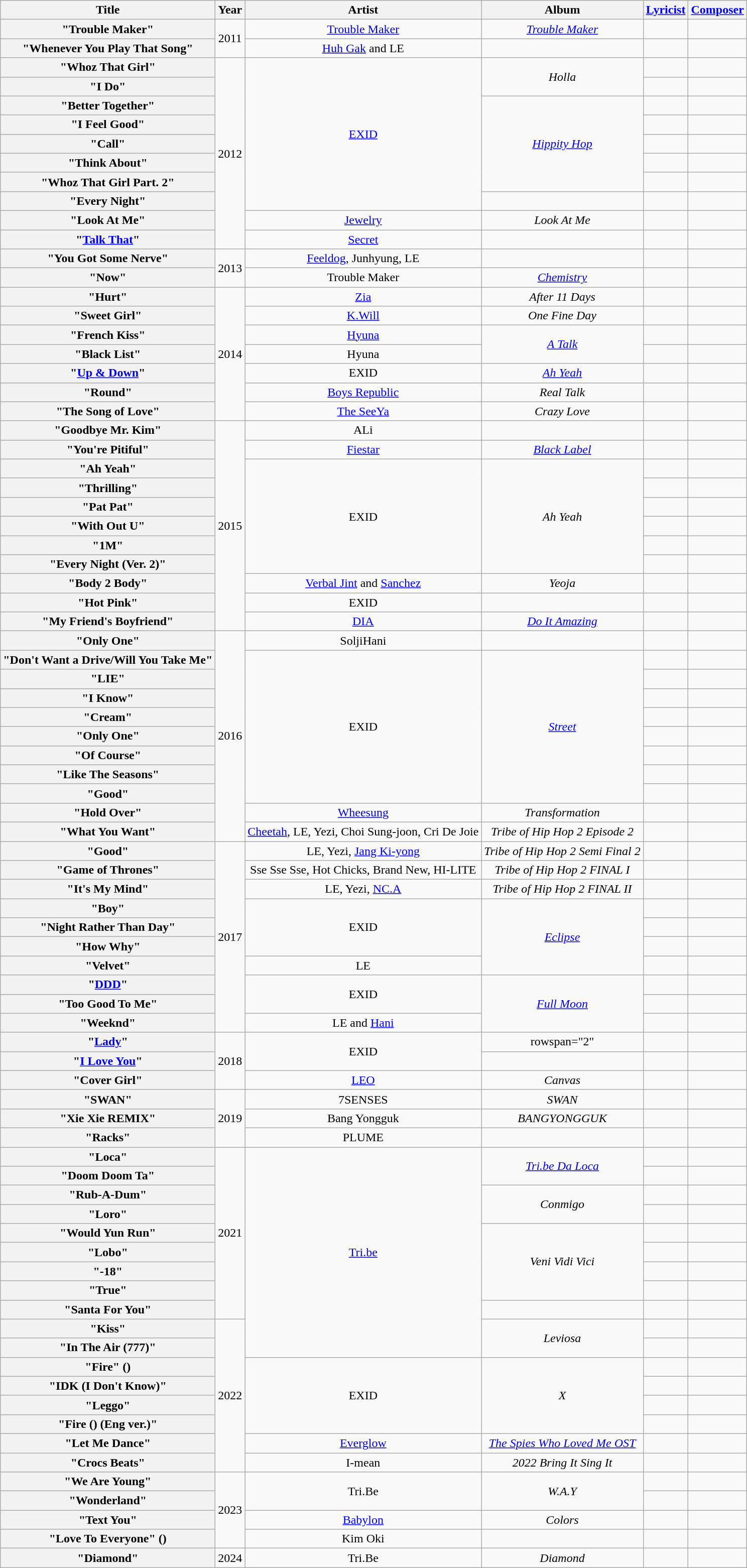<table class="wikitable plainrowheaders sortable" style="text-align:center">
<tr>
<th scope="col">Title</th>
<th scope="col">Year</th>
<th scope="col">Artist</th>
<th scope="col">Album</th>
<th scope="col" class="unsortable" scope="col"><a href='#'>Lyricist</a></th>
<th scope="col" class="unsortable" scope="col"><a href='#'>Composer</a></th>
</tr>
<tr>
<th scope="row">"Trouble Maker"</th>
<td rowspan="2">2011</td>
<td><a href='#'>Trouble Maker</a></td>
<td><em><a href='#'>Trouble Maker</a></em></td>
<td></td>
<td></td>
</tr>
<tr>
<th scope="row">"Whenever You Play That Song"</th>
<td><a href='#'>Huh Gak</a> and LE</td>
<td></td>
<td></td>
<td></td>
</tr>
<tr>
<th scope="row">"Whoz That Girl"</th>
<td rowspan="10">2012</td>
<td rowspan="8"><a href='#'>EXID</a></td>
<td rowspan="2"><em>Holla</em></td>
<td></td>
<td></td>
</tr>
<tr>
<th scope="row">"I Do"</th>
<td></td>
<td></td>
</tr>
<tr>
<th scope="row">"Better Together"</th>
<td rowspan="5"><em><a href='#'>Hippity Hop</a></em></td>
<td></td>
<td></td>
</tr>
<tr>
<th scope="row">"I Feel Good"</th>
<td></td>
<td></td>
</tr>
<tr>
<th scope="row">"Call"</th>
<td></td>
<td></td>
</tr>
<tr>
<th scope="row">"Think About"</th>
<td></td>
<td></td>
</tr>
<tr>
<th scope="row">"Whoz That Girl Part. 2"</th>
<td></td>
<td></td>
</tr>
<tr>
<th scope="row">"Every Night"</th>
<td></td>
<td></td>
<td></td>
</tr>
<tr>
<th scope="row">"Look At Me"</th>
<td><a href='#'>Jewelry</a></td>
<td><em>Look At Me</em></td>
<td></td>
<td></td>
</tr>
<tr>
<th scope="row">"<a href='#'>Talk That</a>"</th>
<td><a href='#'>Secret</a></td>
<td></td>
<td></td>
<td></td>
</tr>
<tr>
<th scope="row">"You Got Some Nerve"</th>
<td rowspan="2">2013</td>
<td><a href='#'>Feeldog</a>, Junhyung, LE</td>
<td></td>
<td></td>
<td></td>
</tr>
<tr>
<th scope="row">"Now"</th>
<td>Trouble Maker</td>
<td><em><a href='#'>Chemistry</a></em></td>
<td></td>
<td></td>
</tr>
<tr>
<th scope="row">"Hurt"</th>
<td rowspan="7">2014</td>
<td><a href='#'>Zia</a><br></td>
<td><em>After 11 Days</em></td>
<td></td>
<td></td>
</tr>
<tr>
<th scope="row">"Sweet Girl"</th>
<td><a href='#'>K.Will</a><br></td>
<td><em>One Fine Day</em></td>
<td></td>
<td></td>
</tr>
<tr>
<th scope="row">"French Kiss"</th>
<td><a href='#'>Hyuna</a></td>
<td rowspan="2"><em><a href='#'>A Talk</a></em></td>
<td></td>
<td></td>
</tr>
<tr>
<th scope="row">"Black List"</th>
<td>Hyuna<br></td>
<td></td>
<td></td>
</tr>
<tr>
<th scope="row">"<a href='#'>Up & Down</a>"</th>
<td>EXID</td>
<td><em><a href='#'>Ah Yeah</a></em></td>
<td></td>
<td></td>
</tr>
<tr>
<th scope="row">"Round"</th>
<td><a href='#'>Boys Republic</a></td>
<td><em>Real Talk</em></td>
<td></td>
<td></td>
</tr>
<tr>
<th scope="row">"The Song of Love"</th>
<td><a href='#'>The SeeYa</a><br></td>
<td><em>Crazy Love</em></td>
<td></td>
<td></td>
</tr>
<tr>
<th scope="row">"Goodbye Mr. Kim"</th>
<td rowspan="11">2015</td>
<td>ALi<br></td>
<td></td>
<td></td>
<td></td>
</tr>
<tr>
<th scope="row">"You're Pitiful"</th>
<td><a href='#'>Fiestar</a></td>
<td><a href='#'><em>Black Label</em></a></td>
<td></td>
<td></td>
</tr>
<tr>
<th scope="row">"Ah Yeah"</th>
<td rowspan="6">EXID</td>
<td rowspan="6"><em>Ah Yeah</em></td>
<td></td>
<td></td>
</tr>
<tr>
<th scope="row">"Thrilling"</th>
<td></td>
<td></td>
</tr>
<tr>
<th scope="row">"Pat Pat"</th>
<td></td>
<td></td>
</tr>
<tr>
<th scope="row">"With Out U"</th>
<td></td>
<td></td>
</tr>
<tr>
<th scope="row">"1M"</th>
<td></td>
<td></td>
</tr>
<tr>
<th scope="row">"Every Night (Ver. 2)"</th>
<td></td>
<td></td>
</tr>
<tr>
<th scope="row">"Body 2 Body"</th>
<td><a href='#'>Verbal Jint</a> and <a href='#'>Sanchez</a><br></td>
<td><em>Yeoja</em></td>
<td></td>
<td></td>
</tr>
<tr>
<th scope="row">"Hot Pink"</th>
<td>EXID</td>
<td></td>
<td></td>
<td></td>
</tr>
<tr>
<th scope="row">"My Friend's Boyfriend"</th>
<td><a href='#'>DIA</a></td>
<td><em><a href='#'>Do It Amazing</a></em></td>
<td></td>
<td></td>
</tr>
<tr>
<th scope="row">"Only One"</th>
<td rowspan="11">2016</td>
<td>SoljiHani</td>
<td></td>
<td></td>
<td></td>
</tr>
<tr>
<th scope="row">"Don't Want a Drive/Will You Take Me"</th>
<td rowspan="8">EXID</td>
<td rowspan="8"><a href='#'><em>Street</em></a></td>
<td></td>
<td></td>
</tr>
<tr>
<th scope="row">"LIE"</th>
<td></td>
<td></td>
</tr>
<tr>
<th scope="row">"I Know"</th>
<td></td>
<td></td>
</tr>
<tr>
<th scope="row">"Cream"</th>
<td></td>
<td></td>
</tr>
<tr>
<th scope="row">"Only One"</th>
<td></td>
<td></td>
</tr>
<tr>
<th scope="row">"Of Course"</th>
<td></td>
<td></td>
</tr>
<tr>
<th scope="row">"Like The Seasons"</th>
<td></td>
<td></td>
</tr>
<tr>
<th scope="row">"Good"</th>
<td></td>
<td></td>
</tr>
<tr>
<th scope="row">"Hold Over"</th>
<td><a href='#'>Wheesung</a><br></td>
<td><em>Transformation</em></td>
<td></td>
<td></td>
</tr>
<tr>
<th scope="row">"What You Want"</th>
<td><a href='#'>Cheetah</a>, LE, Yezi, Choi Sung-joon, Cri De Joie</td>
<td><em>Tribe of Hip Hop 2 Episode 2</em></td>
<td></td>
<td></td>
</tr>
<tr>
<th scope="row">"Good"</th>
<td rowspan="10">2017</td>
<td>LE, Yezi, <a href='#'>Jang Ki-yong</a></td>
<td><em>Tribe of Hip Hop 2 Semi Final 2</em></td>
<td></td>
<td></td>
</tr>
<tr>
<th scope="row">"Game of Thrones"</th>
<td>Sse Sse Sse, Hot Chicks, Brand New, HI-LITE</td>
<td><em>Tribe of Hip Hop 2 FINAL I</em></td>
<td></td>
<td></td>
</tr>
<tr>
<th scope="row">"It's My Mind"</th>
<td>LE, Yezi, <a href='#'>NC.A</a></td>
<td><em>Tribe of Hip Hop 2 FINAL II</em></td>
<td></td>
<td></td>
</tr>
<tr>
<th scope="row">"Boy"</th>
<td rowspan="3">EXID</td>
<td rowspan="4"><em><a href='#'>Eclipse</a></em></td>
<td></td>
<td></td>
</tr>
<tr>
<th scope="row">"Night Rather Than Day"</th>
<td></td>
<td></td>
</tr>
<tr>
<th scope="row">"How Why"</th>
<td></td>
<td></td>
</tr>
<tr>
<th scope="row">"Velvet"</th>
<td>LE</td>
<td></td>
<td></td>
</tr>
<tr>
<th scope="row">"<a href='#'>DDD</a>"</th>
<td rowspan="2">EXID</td>
<td rowspan="3"><a href='#'><em>Full Moon</em></a></td>
<td></td>
<td></td>
</tr>
<tr>
<th scope="row">"Too Good To Me"</th>
<td></td>
<td></td>
</tr>
<tr>
<th scope="row">"Weeknd"</th>
<td>LE and <a href='#'>Hani</a></td>
<td></td>
<td></td>
</tr>
<tr>
<th scope="row">"<a href='#'>Lady</a>"</th>
<td rowspan="3">2018</td>
<td rowspan="2">EXID</td>
<td>rowspan="2" </td>
<td></td>
<td></td>
</tr>
<tr>
<th scope="row">"<a href='#'>I Love You</a>"</th>
<td></td>
<td></td>
</tr>
<tr>
<th scope="row">"Cover Girl"</th>
<td><a href='#'>LEO</a><br></td>
<td><em>Canvas</em></td>
<td></td>
<td></td>
</tr>
<tr>
<th scope="row">"SWAN"</th>
<td rowspan="3">2019</td>
<td>7SENSES</td>
<td><em>SWAN</em></td>
<td></td>
<td></td>
</tr>
<tr>
<th scope="row">"Xie Xie REMIX"</th>
<td>Bang Yongguk</td>
<td><em>BANGYONGGUK</em></td>
<td></td>
<td></td>
</tr>
<tr>
<th scope="row">"Racks"</th>
<td>PLUME<br></td>
<td></td>
<td></td>
<td></td>
</tr>
<tr>
<th scope="row">"Loca"</th>
<td rowspan="9">2021</td>
<td rowspan="11"><a href='#'>Tri.be</a></td>
<td rowspan="2"><em><a href='#'>Tri.be Da Loca</a></em></td>
<td></td>
<td></td>
</tr>
<tr>
<th scope="row">"Doom Doom Ta"</th>
<td></td>
<td></td>
</tr>
<tr>
<th scope="row">"Rub-A-Dum"</th>
<td rowspan="2"><em>Conmigo</em></td>
<td></td>
<td></td>
</tr>
<tr>
<th scope="row">"Loro"</th>
<td></td>
<td></td>
</tr>
<tr>
<th scope="row">"Would Yun Run"</th>
<td rowspan="4"><em>Veni Vidi Vici</em></td>
<td></td>
<td></td>
</tr>
<tr>
<th scope="row">"Lobo"</th>
<td></td>
<td></td>
</tr>
<tr>
<th scope="row">"-18"</th>
<td></td>
<td></td>
</tr>
<tr>
<th scope="row">"True"</th>
<td></td>
<td></td>
</tr>
<tr>
<th scope="row">"Santa For You"</th>
<td></td>
<td></td>
<td></td>
</tr>
<tr>
<th scope="row">"Kiss"</th>
<td rowspan="8">2022</td>
<td rowspan="2"><em>Leviosa</em></td>
<td></td>
<td></td>
</tr>
<tr>
<th scope="row">"In The Air (777)"</th>
<td></td>
<td></td>
</tr>
<tr>
<th scope="row">"Fire" ()</th>
<td rowspan="4">EXID</td>
<td rowspan="4"><em>X</em></td>
<td></td>
<td></td>
</tr>
<tr>
<th scope="row">"IDK (I Don't Know)"</th>
<td></td>
<td></td>
</tr>
<tr>
<th scope="row">"Leggo"</th>
<td></td>
<td></td>
</tr>
<tr>
<th scope="row">"Fire () (Eng ver.)"</th>
<td></td>
<td></td>
</tr>
<tr>
<th scope="row">"Let Me Dance"</th>
<td><a href='#'>Everglow</a></td>
<td><em><a href='#'>The Spies Who Loved Me OST</a></em></td>
<td></td>
<td></td>
</tr>
<tr>
<th scope="row">"Crocs Beats"</th>
<td>I-mean<br></td>
<td><em>2022 Bring It Sing It</em></td>
<td></td>
<td></td>
</tr>
<tr>
<th scope="row">"We Are Young"</th>
<td rowspan="4">2023</td>
<td rowspan="2">Tri.Be</td>
<td rowspan="2"><em>W.A.Y</em></td>
<td></td>
<td></td>
</tr>
<tr>
<th scope="row">"Wonderland"</th>
<td></td>
<td></td>
</tr>
<tr>
<th scope="row">"Text You"</th>
<td><a href='#'>Babylon</a><br></td>
<td><em>Colors</em></td>
<td></td>
<td></td>
</tr>
<tr>
<th scope="row">"Love To Everyone" ()</th>
<td>Kim Oki<br></td>
<td></td>
<td></td>
<td></td>
</tr>
<tr>
<th scope="row">"Diamond"</th>
<td>2024</td>
<td>Tri.Be</td>
<td><em>Diamond</em></td>
<td></td>
<td></td>
</tr>
</table>
